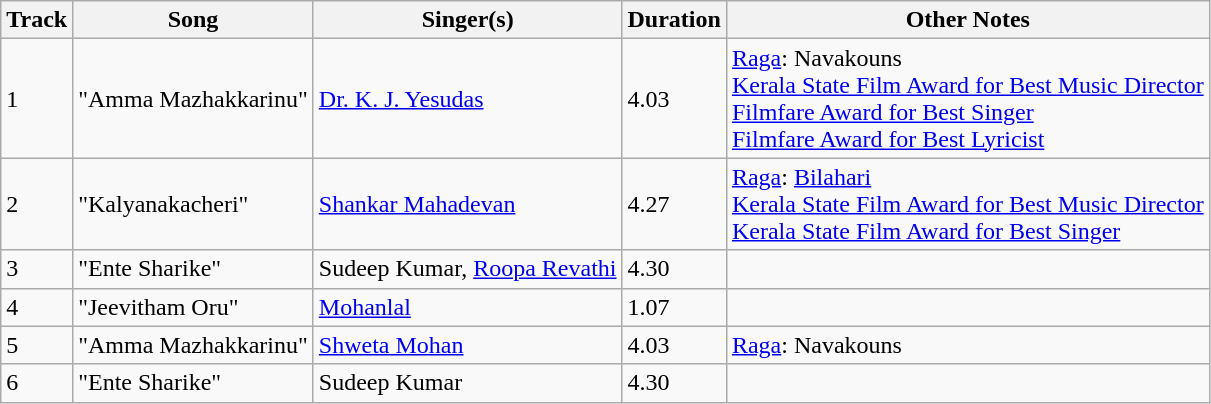<table class="wikitable" border="1">
<tr>
<th>Track</th>
<th>Song</th>
<th>Singer(s)</th>
<th>Duration</th>
<th>Other Notes</th>
</tr>
<tr>
<td>1</td>
<td>"Amma Mazhakkarinu"</td>
<td><a href='#'>Dr. K. J. Yesudas</a></td>
<td>4.03</td>
<td><a href='#'>Raga</a>: Navakouns<br><a href='#'>Kerala State Film Award for Best Music Director</a><br><a href='#'>Filmfare Award for Best Singer</a><br><a href='#'>Filmfare Award for Best Lyricist</a></td>
</tr>
<tr>
<td>2</td>
<td>"Kalyanakacheri"</td>
<td><a href='#'>Shankar Mahadevan</a></td>
<td>4.27</td>
<td><a href='#'>Raga</a>: <a href='#'>Bilahari</a><br><a href='#'>Kerala State Film Award for Best Music Director</a><br><a href='#'>Kerala State Film Award for Best Singer</a></td>
</tr>
<tr>
<td>3</td>
<td>"Ente Sharike"</td>
<td>Sudeep Kumar, <a href='#'>Roopa Revathi</a></td>
<td>4.30</td>
<td></td>
</tr>
<tr>
<td>4</td>
<td>"Jeevitham Oru"</td>
<td><a href='#'>Mohanlal</a></td>
<td>1.07</td>
<td></td>
</tr>
<tr>
<td>5</td>
<td>"Amma Mazhakkarinu"</td>
<td><a href='#'>Shweta Mohan</a></td>
<td>4.03</td>
<td><a href='#'>Raga</a>: Navakouns</td>
</tr>
<tr>
<td>6</td>
<td>"Ente Sharike"</td>
<td>Sudeep Kumar</td>
<td>4.30</td>
<td></td>
</tr>
</table>
